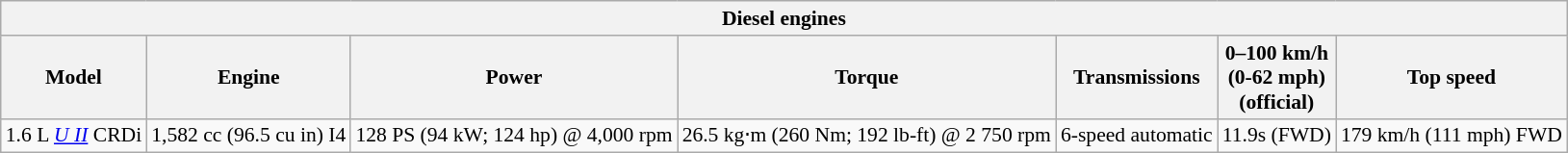<table class="wikitable" style="text-align:left; font-size:90%;">
<tr>
<th colspan="7" style="text-align:center">Diesel engines</th>
</tr>
<tr>
<th>Model</th>
<th>Engine</th>
<th>Power</th>
<th>Torque</th>
<th>Transmissions</th>
<th>0–100 km/h<br>(0-62 mph)<br>(official)</th>
<th>Top speed</th>
</tr>
<tr>
<td>1.6 L <a href='#'><em>U II</em></a> CRDi</td>
<td>1,582 cc (96.5 cu in) I4</td>
<td>128 PS (94 kW; 124 hp) @ 4,000 rpm</td>
<td>26.5 kg⋅m (260 Nm; 192 lb-ft) @ 2 750 rpm</td>
<td>6-speed automatic</td>
<td>11.9s (FWD)</td>
<td>179 km/h (111 mph) FWD</td>
</tr>
</table>
